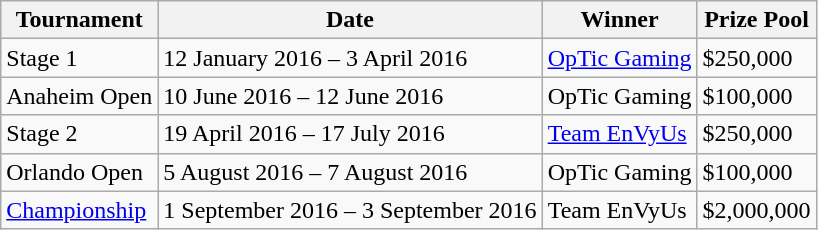<table class="wikitable">
<tr>
<th>Tournament</th>
<th>Date</th>
<th>Winner</th>
<th>Prize Pool</th>
</tr>
<tr>
<td>Stage 1</td>
<td>12 January 2016 – 3 April 2016</td>
<td><a href='#'>OpTic Gaming</a></td>
<td>$250,000</td>
</tr>
<tr>
<td>Anaheim Open</td>
<td>10 June 2016 – 12 June 2016</td>
<td>OpTic Gaming</td>
<td>$100,000</td>
</tr>
<tr>
<td>Stage 2</td>
<td>19 April 2016 – 17 July 2016</td>
<td><a href='#'>Team EnVyUs</a></td>
<td>$250,000</td>
</tr>
<tr>
<td>Orlando Open</td>
<td>5 August 2016 – 7 August 2016</td>
<td>OpTic Gaming</td>
<td>$100,000</td>
</tr>
<tr>
<td><a href='#'>Championship</a></td>
<td>1 September 2016 – 3 September 2016</td>
<td>Team EnVyUs</td>
<td>$2,000,000</td>
</tr>
</table>
